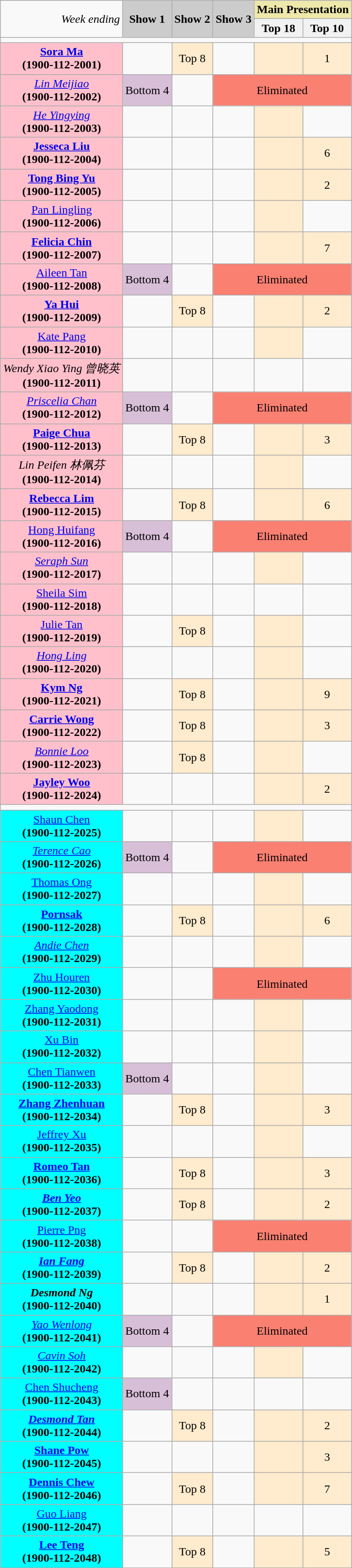<table class="wikitable" style="margin:1em auto">
<tr>
<td rowspan=2 align="right"><em>Week ending</em></td>
<td rowspan=2 bgcolor="#CCCCCC" align="center"><strong>Show 1</strong></td>
<td rowspan=2 bgcolor="#CCCCCC" align="center"><strong>Show 2</strong></td>
<td rowspan=2 bgcolor="#CCCCCC" align="center"><strong>Show 3</strong></td>
<td colspan=2 bgcolor="palegoldenrod" color="gold" align="center"><strong>Main Presentation</strong></td>
</tr>
<tr>
<th align="center">Top 18</th>
<th align="center">Top 10</th>
</tr>
<tr>
<td colspan="9"><div></div></td>
</tr>
<tr>
<td bgcolor="pink" align="center"><strong><a href='#'>Sora Ma</a></strong> <br> <strong>(1900-112-2001)</strong></td>
<td></td>
<td bgcolor=#FFEBCD align="center">Top 8</td>
<td></td>
<td bgcolor=#FFEBCD align="center"></td>
<td bgcolor=#FFEBCD align="center">1</td>
</tr>
<tr>
<td bgcolor="pink" align="center"><em><a href='#'>Lin Meijiao</a></em><br> <strong>(1900-112-2002)</strong></td>
<td bgcolor=Thistle align="center">Bottom 4</td>
<td></td>
<td colspan=3 bgcolor="salmon" align="center">Eliminated</td>
</tr>
<tr>
<td bgcolor="pink" align="center"><em><a href='#'>He Yingying</a></em><br> <strong>(1900-112-2003)</strong></td>
<td></td>
<td></td>
<td></td>
<td bgcolor=#FFEBCD align="center"></td>
<td align="center"></td>
</tr>
<tr>
<td bgcolor="pink" align="center"><strong><a href='#'>Jesseca Liu</a></strong> <br> <strong>(1900-112-2004)</strong></td>
<td></td>
<td></td>
<td></td>
<td bgcolor=#FFEBCD align="center"></td>
<td bgcolor=#FFEBCD align="center">6</td>
</tr>
<tr>
<td bgcolor="pink" align="center"><strong><a href='#'>Tong Bing Yu</a></strong> <br> <strong>(1900-112-2005)</strong></td>
<td></td>
<td></td>
<td></td>
<td bgcolor=#FFEBCD align="center"></td>
<td bgcolor=#FFEBCD align="center">2</td>
</tr>
<tr>
<td bgcolor="pink" align="center"><a href='#'>Pan Lingling</a> <br> <strong>(1900-112-2006)</strong></td>
<td></td>
<td></td>
<td></td>
<td bgcolor=#FFEBCD align="center"></td>
<td align="center"></td>
</tr>
<tr>
<td bgcolor="pink" align="center"><strong><a href='#'>Felicia Chin</a></strong> <br> <strong>(1900-112-2007)</strong></td>
<td></td>
<td></td>
<td></td>
<td bgcolor=#FFEBCD align="center"></td>
<td bgcolor=#FFEBCD align="center">7</td>
</tr>
<tr>
<td bgcolor="pink" align="center"><a href='#'>Aileen Tan</a> <br> <strong>(1900-112-2008)</strong></td>
<td bgcolor=Thistle align="center">Bottom 4</td>
<td></td>
<td colspan=3 bgcolor="salmon" align="center">Eliminated</td>
</tr>
<tr>
<td bgcolor="pink" align="center"><strong><a href='#'>Ya Hui</a></strong> <br> <strong>(1900-112-2009)</strong></td>
<td></td>
<td bgcolor=#FFEBCD align="center">Top 8</td>
<td></td>
<td bgcolor=#FFEBCD align="center"></td>
<td bgcolor=#FFEBCD align="center">2</td>
</tr>
<tr>
<td bgcolor="pink" align="center"><a href='#'>Kate Pang</a> <br> <strong>(1900-112-2010)</strong></td>
<td></td>
<td></td>
<td></td>
<td bgcolor=#FFEBCD align="center"></td>
<td align="center"></td>
</tr>
<tr>
<td bgcolor="pink" align="center"><em>Wendy Xiao Ying 曾晓英</em> <br> <strong>(1900-112-2011)</strong></td>
<td></td>
<td></td>
<td></td>
<td></td>
<td align="center"></td>
</tr>
<tr>
<td bgcolor="pink" align="center"><em><a href='#'>Priscelia Chan</a></em> <br> <strong>(1900-112-2012)</strong></td>
<td bgcolor=Thistle align="center">Bottom 4</td>
<td></td>
<td colspan=3 bgcolor="salmon" align="center">Eliminated</td>
</tr>
<tr>
<td bgcolor="pink" align="center"><strong><a href='#'>Paige Chua</a></strong> <br> <strong>(1900-112-2013)</strong></td>
<td></td>
<td bgcolor=#FFEBCD align="center">Top 8</td>
<td></td>
<td bgcolor=#FFEBCD align="center"></td>
<td bgcolor=#FFEBCD align="center">3</td>
</tr>
<tr>
<td bgcolor="pink" align="center"><em>Lin Peifen 林佩芬</em><br> <strong>(1900-112-2014)</strong></td>
<td></td>
<td></td>
<td></td>
<td bgcolor=#FFEBCD align="center"></td>
<td align="center"></td>
</tr>
<tr>
<td bgcolor="pink" align="center"><strong><a href='#'>Rebecca Lim</a></strong> <br> <strong>(1900-112-2015)</strong></td>
<td></td>
<td bgcolor=#FFEBCD align="center">Top 8</td>
<td></td>
<td bgcolor=#FFEBCD align="center"></td>
<td bgcolor=#FFEBCD align="center">6</td>
</tr>
<tr>
<td bgcolor="pink" align="center"><a href='#'>Hong Huifang</a> <br> <strong>(1900-112-2016)</strong></td>
<td bgcolor=Thistle align="center">Bottom 4</td>
<td></td>
<td colspan=3 bgcolor="salmon" align="center">Eliminated</td>
</tr>
<tr>
<td bgcolor="pink" align="center"><em><a href='#'>Seraph Sun</a></em><br> <strong>(1900-112-2017)</strong></td>
<td></td>
<td></td>
<td></td>
<td bgcolor=#FFEBCD align="center"></td>
<td align="center"></td>
</tr>
<tr>
<td bgcolor="pink" align="center"><a href='#'>Sheila Sim</a> <br> <strong>(1900-112-2018)</strong></td>
<td></td>
<td></td>
<td></td>
<td></td>
<td align="center"></td>
</tr>
<tr>
<td bgcolor="pink" align="center"><a href='#'>Julie Tan</a> <br> <strong>(1900-112-2019)</strong></td>
<td></td>
<td bgcolor=#FFEBCD align="center">Top 8</td>
<td></td>
<td bgcolor=#FFEBCD align="center"></td>
<td align="center"></td>
</tr>
<tr>
<td bgcolor="pink" align="center"><em><a href='#'>Hong Ling</a></em> <br> <strong>(1900-112-2020)</strong></td>
<td></td>
<td></td>
<td></td>
<td bgcolor=#FFEBCD align="center"></td>
<td align="center"></td>
</tr>
<tr>
<td bgcolor="pink" align="center"><strong><a href='#'>Kym Ng</a></strong><br> <strong>(1900-112-2021)</strong></td>
<td></td>
<td bgcolor=#FFEBCD align="center">Top 8</td>
<td></td>
<td bgcolor=#FFEBCD align="center"></td>
<td bgcolor=#FFEBCD align="center">9</td>
</tr>
<tr>
<td bgcolor="pink" align="center"><strong><a href='#'>Carrie Wong</a></strong> <br> <strong>(1900-112-2022)</strong></td>
<td></td>
<td bgcolor=#FFEBCD align="center">Top 8</td>
<td></td>
<td bgcolor=#FFEBCD align="center"></td>
<td bgcolor=#FFEBCD align="center">3</td>
</tr>
<tr>
<td bgcolor="pink" align="center"><em><a href='#'>Bonnie Loo</a></em> <br> <strong>(1900-112-2023)</strong></td>
<td></td>
<td bgcolor=#FFEBCD align="center">Top 8</td>
<td></td>
<td bgcolor=#FFEBCD align="center"></td>
<td align="center"></td>
</tr>
<tr>
<td bgcolor="pink" align="center"><strong><a href='#'>Jayley Woo</a></strong> <br> <strong>(1900-112-2024)</strong></td>
<td></td>
<td></td>
<td></td>
<td bgcolor=#FFEBCD align="center"></td>
<td bgcolor=#FFEBCD align="center">2</td>
</tr>
<tr>
<td colspan="9"><div></div></td>
</tr>
<tr>
<td bgcolor="cyan" align="center"><a href='#'>Shaun Chen</a> <br> <strong>(1900-112-2025)</strong></td>
<td></td>
<td></td>
<td></td>
<td bgcolor=#FFEBCD align="center"></td>
<td align="center"></td>
</tr>
<tr>
<td bgcolor="cyan" align="center"><em><a href='#'>Terence Cao</a></em> <br> <strong>(1900-112-2026)</strong></td>
<td bgcolor=Thistle align="center">Bottom 4</td>
<td></td>
<td colspan=3 bgcolor="salmon" align="center">Eliminated</td>
</tr>
<tr>
<td bgcolor="cyan" align="center"><a href='#'>Thomas Ong</a> <br> <strong>(1900-112-2027)</strong></td>
<td></td>
<td></td>
<td></td>
<td bgcolor=#FFEBCD align="center"></td>
<td align="center"></td>
</tr>
<tr>
<td bgcolor="cyan" align="center"><strong><a href='#'>Pornsak</a></strong> <br> <strong>(1900-112-2028)</strong></td>
<td></td>
<td bgcolor=#FFEBCD align="center">Top 8</td>
<td></td>
<td bgcolor=#FFEBCD align="center"></td>
<td bgcolor=#FFEBCD align="center">6</td>
</tr>
<tr>
<td bgcolor="cyan" align="center"><em><a href='#'>Andie Chen</a></em><br> <strong>(1900-112-2029)</strong></td>
<td></td>
<td></td>
<td></td>
<td bgcolor=#FFEBCD align="center"></td>
<td align="center"></td>
</tr>
<tr>
<td bgcolor="cyan" align="center"><a href='#'>Zhu Houren</a> <br> <strong>(1900-112-2030)</strong></td>
<td></td>
<td></td>
<td colspan=3 bgcolor="salmon" align="center">Eliminated</td>
</tr>
<tr>
<td bgcolor="cyan" align="center"><a href='#'>Zhang Yaodong</a> <br> <strong>(1900-112-2031)</strong></td>
<td></td>
<td></td>
<td></td>
<td bgcolor=#FFEBCD align="center"></td>
<td align="center"></td>
</tr>
<tr>
<td bgcolor="cyan" align="center"><a href='#'>Xu Bin</a> <br> <strong>(1900-112-2032)</strong></td>
<td></td>
<td></td>
<td></td>
<td bgcolor=#FFEBCD align="center"></td>
<td align="center"></td>
</tr>
<tr>
<td bgcolor="cyan" align="center"><a href='#'>Chen Tianwen</a> <br> <strong>(1900-112-2033)</strong></td>
<td bgcolor=Thistle align="center">Bottom 4</td>
<td></td>
<td></td>
<td bgcolor=#FFEBCD align="center"></td>
<td align="center"></td>
</tr>
<tr>
<td bgcolor="cyan" align="center"><strong><a href='#'>Zhang Zhenhuan</a></strong> <br> <strong>(1900-112-2034)</strong></td>
<td></td>
<td bgcolor=#FFEBCD align="center">Top 8</td>
<td></td>
<td bgcolor=#FFEBCD align="center"></td>
<td bgcolor=#FFEBCD align="center">3</td>
</tr>
<tr>
<td bgcolor="cyan" align="center"><a href='#'>Jeffrey Xu</a> <br> <strong>(1900-112-2035)</strong></td>
<td></td>
<td></td>
<td></td>
<td bgcolor=#FFEBCD align="center"></td>
<td align="center"></td>
</tr>
<tr>
<td bgcolor="cyan" align="center"><strong><a href='#'>Romeo Tan</a></strong> <br> <strong>(1900-112-2036)</strong></td>
<td></td>
<td bgcolor=#FFEBCD align="center">Top 8</td>
<td></td>
<td bgcolor=#FFEBCD align="center"></td>
<td bgcolor=#FFEBCD align="center">3</td>
</tr>
<tr>
<td bgcolor="cyan" align="center"><strong><em><a href='#'>Ben Yeo</a></em></strong> <br> <strong>(1900-112-2037)</strong></td>
<td></td>
<td bgcolor=#FFEBCD align="center">Top 8</td>
<td></td>
<td bgcolor=#FFEBCD align="center"></td>
<td bgcolor=#FFEBCD align="center">2</td>
</tr>
<tr>
<td bgcolor="cyan" align="center"><a href='#'>Pierre Png</a> <br> <strong>(1900-112-2038)</strong></td>
<td></td>
<td></td>
<td colspan=3 bgcolor="salmon" align="center">Eliminated</td>
</tr>
<tr>
<td bgcolor="cyan" align="center"><strong><em><a href='#'>Ian Fang</a></em></strong><br> <strong>(1900-112-2039)</strong></td>
<td></td>
<td bgcolor=#FFEBCD align="center">Top 8</td>
<td></td>
<td bgcolor=#FFEBCD align="center"></td>
<td bgcolor=#FFEBCD align="center">2</td>
</tr>
<tr>
<td bgcolor="cyan" align="center"><strong><em>Desmond Ng</em></strong> <br> <strong>(1900-112-2040)</strong></td>
<td></td>
<td></td>
<td></td>
<td bgcolor=#FFEBCD align="center"></td>
<td bgcolor=#FFEBCD align="center">1</td>
</tr>
<tr>
<td bgcolor="cyan" align="center"><em><a href='#'>Yao Wenlong</a></em><br> <strong>(1900-112-2041)</strong></td>
<td bgcolor=Thistle align="center">Bottom 4</td>
<td></td>
<td colspan=3 bgcolor="salmon" align="center">Eliminated</td>
</tr>
<tr>
<td bgcolor="cyan" align="center"><em><a href='#'>Cavin Soh</a></em><br> <strong>(1900-112-2042)</strong></td>
<td></td>
<td></td>
<td></td>
<td bgcolor=#FFEBCD align="center"></td>
<td align="center"></td>
</tr>
<tr>
<td bgcolor="cyan" align="center"><a href='#'>Chen Shucheng</a> <br> <strong>(1900-112-2043)</strong></td>
<td bgcolor=Thistle align="center">Bottom 4</td>
<td></td>
<td></td>
<td></td>
<td align="center"></td>
</tr>
<tr>
<td bgcolor="cyan" align="center"><strong><em><a href='#'>Desmond Tan</a> </em></strong> <br> <strong>(1900-112-2044)</strong></td>
<td></td>
<td bgcolor=#FFEBCD align="center">Top 8</td>
<td></td>
<td bgcolor=#FFEBCD align="center"></td>
<td bgcolor=#FFEBCD align="center">2</td>
</tr>
<tr>
<td bgcolor="cyan" align="center"><strong><a href='#'>Shane Pow</a></strong> <br> <strong>(1900-112-2045)</strong></td>
<td></td>
<td></td>
<td></td>
<td bgcolor=#FFEBCD align="center"></td>
<td bgcolor=#FFEBCD align="center">3</td>
</tr>
<tr>
<td bgcolor="cyan" align="center"><strong><a href='#'>Dennis Chew</a></strong> <br> <strong>(1900-112-2046)</strong></td>
<td></td>
<td bgcolor=#FFEBCD align="center">Top 8</td>
<td></td>
<td bgcolor=#FFEBCD align="center"></td>
<td bgcolor=#FFEBCD align="center">7</td>
</tr>
<tr>
<td bgcolor="cyan" align="center"><a href='#'>Guo Liang</a> <br> <strong>(1900-112-2047)</strong></td>
<td></td>
<td></td>
<td></td>
<td></td>
<td align="center"></td>
</tr>
<tr>
<td bgcolor="cyan" align="center"><strong><a href='#'>Lee Teng</a> </strong> <br> <strong>(1900-112-2048)</strong></td>
<td></td>
<td bgcolor=#FFEBCD align="center">Top 8</td>
<td></td>
<td bgcolor=#FFEBCD align="center"></td>
<td bgcolor=#FFEBCD align="center">5</td>
</tr>
</table>
